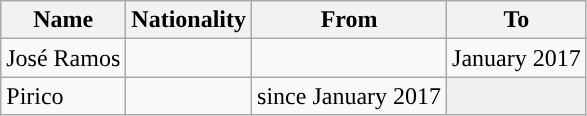<table class="wikitable sortable">
<tr>
<th>Name</th>
<th>Nationality</th>
<th>From</th>
<th class="unsortable">To</th>
</tr>
<tr>
<td>José Ramos</td>
<td></td>
<td></td>
<td>January 2017</td>
</tr>
<tr>
<td>Pirico</td>
<td></td>
<td>since January 2017</td>
<td bgcolor="#EFEFEF"></td>
</tr>
</table>
